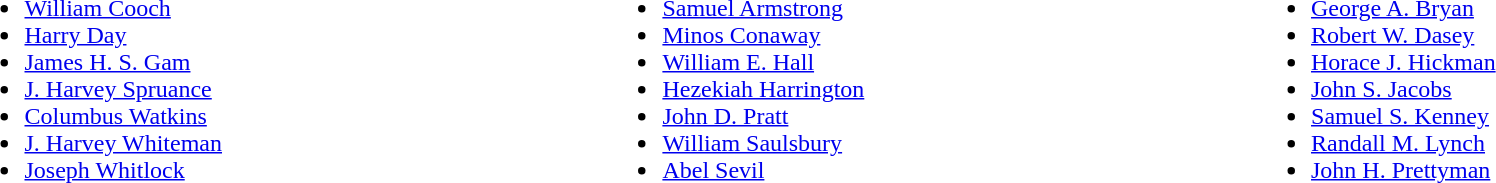<table width=100%>
<tr valign=top>
<td><br><ul><li><a href='#'>William Cooch</a></li><li><a href='#'>Harry Day</a></li><li><a href='#'>James H. S. Gam</a></li><li><a href='#'>J. Harvey Spruance</a></li><li><a href='#'>Columbus Watkins</a></li><li><a href='#'>J. Harvey Whiteman</a></li><li><a href='#'>Joseph Whitlock</a></li></ul></td>
<td><br><ul><li><a href='#'>Samuel Armstrong</a></li><li><a href='#'>Minos Conaway</a></li><li><a href='#'>William E. Hall</a></li><li><a href='#'>Hezekiah Harrington</a></li><li><a href='#'>John D. Pratt</a></li><li><a href='#'>William Saulsbury</a></li><li><a href='#'>Abel Sevil</a></li></ul></td>
<td><br><ul><li><a href='#'>George A. Bryan</a></li><li><a href='#'>Robert W. Dasey</a></li><li><a href='#'>Horace J. Hickman</a></li><li><a href='#'>John S. Jacobs</a></li><li><a href='#'>Samuel S. Kenney</a></li><li><a href='#'>Randall M. Lynch</a></li><li><a href='#'>John H. Prettyman</a></li></ul></td>
</tr>
</table>
